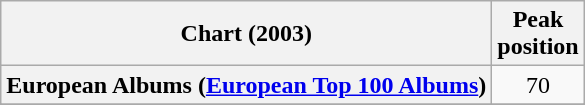<table class="wikitable sortable plainrowheaders" style="text-align:center">
<tr>
<th scope="col">Chart (2003)</th>
<th scope="col">Peak<br>position</th>
</tr>
<tr>
<th scope="row">European Albums (<a href='#'>European Top 100 Albums</a>)</th>
<td>70</td>
</tr>
<tr>
</tr>
<tr>
</tr>
<tr>
</tr>
<tr>
</tr>
</table>
